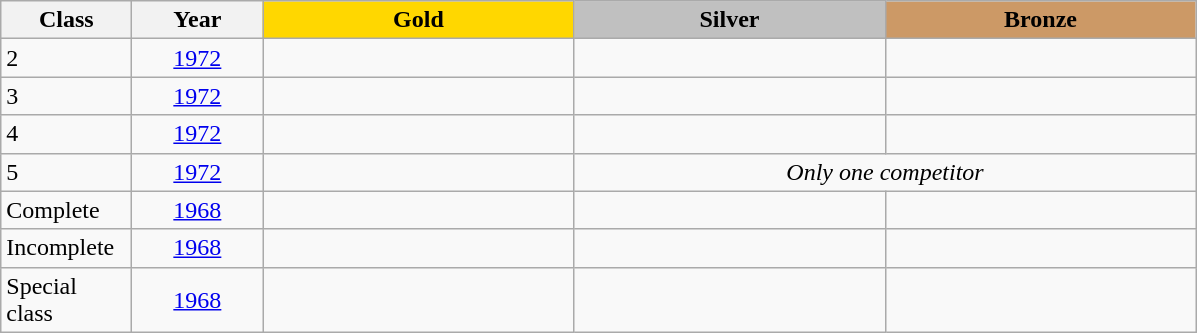<table class="wikitable">
<tr>
<th width="80em">Class</th>
<th width="80em">Year</th>
<td width="200em" align=center bgcolor=gold><strong>Gold</strong></td>
<td width="200em" align=center bgcolor=silver><strong>Silver</strong></td>
<td width="200em" align=center bgcolor=cc9966><strong>Bronze</strong></td>
</tr>
<tr>
<td>2</td>
<td align=center><a href='#'>1972</a></td>
<td></td>
<td></td>
<td></td>
</tr>
<tr>
<td>3</td>
<td align=center><a href='#'>1972</a></td>
<td></td>
<td></td>
<td></td>
</tr>
<tr>
<td>4</td>
<td align=center><a href='#'>1972</a></td>
<td></td>
<td></td>
<td></td>
</tr>
<tr>
<td>5</td>
<td align=center><a href='#'>1972</a></td>
<td></td>
<td colspan=2 align=center><em>Only one competitor</em></td>
</tr>
<tr>
<td>Complete</td>
<td align=center><a href='#'>1968</a></td>
<td></td>
<td></td>
<td></td>
</tr>
<tr>
<td>Incomplete</td>
<td align=center><a href='#'>1968</a></td>
<td></td>
<td></td>
<td></td>
</tr>
<tr>
<td>Special class</td>
<td align=center><a href='#'>1968</a></td>
<td></td>
<td></td>
<td></td>
</tr>
</table>
